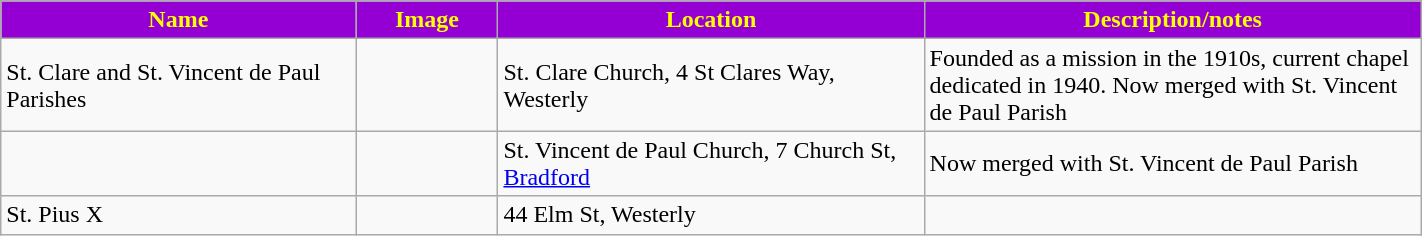<table class="wikitable sortable" style="width:75%">
<tr>
<th style="background:darkviolet; color:yellow;" width="25%"><strong>Name</strong></th>
<th style="background:darkviolet; color:yellow;" width="10%"><strong>Image</strong></th>
<th style="background:darkviolet; color:yellow;" width="30%"><strong>Location</strong></th>
<th style="background:darkviolet; color:yellow;" width="35%"><strong>Description/notes</strong></th>
</tr>
<tr>
<td>St. Clare and St. Vincent de Paul Parishes</td>
<td></td>
<td>St. Clare Church, 4 St Clares Way, Westerly</td>
<td>Founded as a mission in the 1910s, current chapel dedicated in 1940. Now merged with St. Vincent de Paul Parish</td>
</tr>
<tr>
<td></td>
<td></td>
<td>St. Vincent de Paul Church, 7 Church St, <a href='#'>Bradford</a></td>
<td>Now merged with St. Vincent de Paul Parish</td>
</tr>
<tr>
<td>St. Pius X</td>
<td></td>
<td>44 Elm St, Westerly</td>
<td></td>
</tr>
</table>
